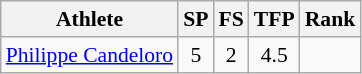<table class="wikitable" border="1" style="font-size:90%">
<tr>
<th>Athlete</th>
<th>SP</th>
<th>FS</th>
<th>TFP</th>
<th>Rank</th>
</tr>
<tr align=center>
<td align=left><a href='#'>Philippe Candeloro</a></td>
<td>5</td>
<td>2</td>
<td>4.5</td>
<td></td>
</tr>
</table>
